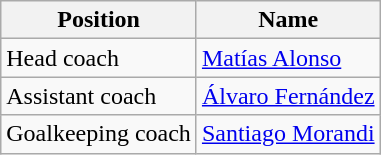<table class="wikitable">
<tr>
<th>Position</th>
<th>Name</th>
</tr>
<tr>
<td>Head coach</td>
<td> <a href='#'>Matías Alonso</a></td>
</tr>
<tr>
<td>Assistant coach</td>
<td> <a href='#'>Álvaro Fernández</a></td>
</tr>
<tr>
<td>Goalkeeping coach</td>
<td> <a href='#'>Santiago Morandi</a></td>
</tr>
</table>
